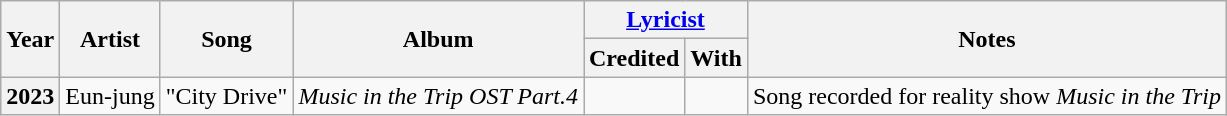<table class="wikitable plainrowheaders">
<tr>
<th rowspan="2">Year</th>
<th rowspan="2">Artist</th>
<th rowspan="2">Song</th>
<th rowspan="2">Album</th>
<th colspan="2"><a href='#'>Lyricist</a></th>
<th rowspan="2">Notes</th>
</tr>
<tr>
<th>Credited</th>
<th>With</th>
</tr>
<tr>
<th scope="row">2023</th>
<td>Eun-jung</td>
<td>"City Drive"</td>
<td><em>Music in the Trip OST Part.4 </em></td>
<td></td>
<td></td>
<td>Song recorded for reality show <em>Music in the Trip</em></td>
</tr>
</table>
